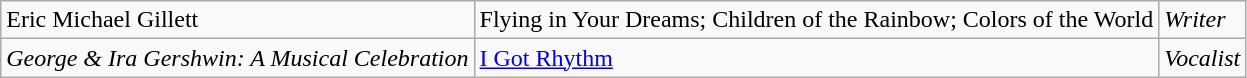<table class="wikitable">
<tr>
<td>Eric Michael Gillett</td>
<td>Flying in Your Dreams; Children of the Rainbow; Colors of the World</td>
<td><em>Writer</em></td>
</tr>
<tr>
<td><em>George & Ira Gershwin: A Musical Celebration</em></td>
<td><a href='#'>I Got Rhythm</a></td>
<td><em>Vocalist</em></td>
</tr>
</table>
